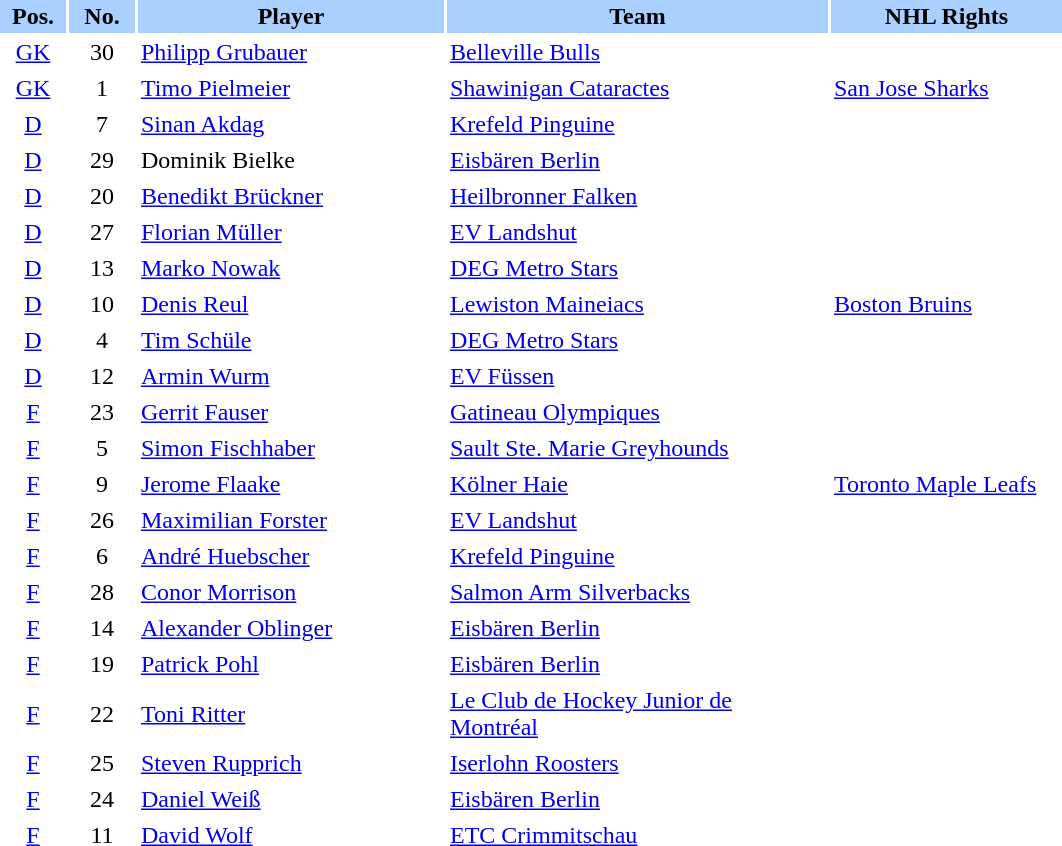<table border="0" cellspacing="2" cellpadding="2">
<tr bgcolor=AAD0FF>
<th width=40>Pos.</th>
<th width=40>No.</th>
<th width=200>Player</th>
<th width=250>Team</th>
<th width=150>NHL Rights</th>
</tr>
<tr>
<td style="text-align:center;"><a href='#'>GK</a></td>
<td style="text-align:center;">30</td>
<td><a href='#'>Philipp Grubauer</a></td>
<td> <a href='#'>Belleville Bulls</a></td>
<td></td>
</tr>
<tr>
<td style="text-align:center;"><a href='#'>GK</a></td>
<td style="text-align:center;">1</td>
<td><a href='#'>Timo Pielmeier</a></td>
<td> <a href='#'>Shawinigan Cataractes</a></td>
<td><a href='#'>San Jose Sharks</a></td>
</tr>
<tr>
<td style="text-align:center;"><a href='#'>D</a></td>
<td style="text-align:center;">7</td>
<td><a href='#'>Sinan Akdag</a></td>
<td> <a href='#'>Krefeld Pinguine</a></td>
<td></td>
</tr>
<tr>
<td style="text-align:center;"><a href='#'>D</a></td>
<td style="text-align:center;">29</td>
<td>Dominik Bielke</td>
<td> <a href='#'>Eisbären Berlin</a></td>
<td></td>
</tr>
<tr>
<td style="text-align:center;"><a href='#'>D</a></td>
<td style="text-align:center;">20</td>
<td><a href='#'>Benedikt Brückner</a></td>
<td> <a href='#'>Heilbronner Falken</a></td>
<td></td>
</tr>
<tr>
<td style="text-align:center;"><a href='#'>D</a></td>
<td style="text-align:center;">27</td>
<td><a href='#'>Florian Müller</a></td>
<td> <a href='#'>EV Landshut</a></td>
<td></td>
</tr>
<tr>
<td style="text-align:center;"><a href='#'>D</a></td>
<td style="text-align:center;">13</td>
<td><a href='#'>Marko Nowak</a></td>
<td> <a href='#'>DEG Metro Stars</a></td>
<td></td>
</tr>
<tr>
<td style="text-align:center;"><a href='#'>D</a></td>
<td style="text-align:center;">10</td>
<td><a href='#'>Denis Reul</a></td>
<td> <a href='#'>Lewiston Maineiacs</a></td>
<td><a href='#'>Boston Bruins</a></td>
</tr>
<tr>
<td style="text-align:center;"><a href='#'>D</a></td>
<td style="text-align:center;">4</td>
<td><a href='#'>Tim Schüle</a></td>
<td> <a href='#'>DEG Metro Stars</a></td>
<td></td>
</tr>
<tr>
<td style="text-align:center;"><a href='#'>D</a></td>
<td style="text-align:center;">12</td>
<td><a href='#'>Armin Wurm</a></td>
<td> <a href='#'>EV Füssen</a></td>
<td></td>
</tr>
<tr>
<td style="text-align:center;"><a href='#'>F</a></td>
<td style="text-align:center;">23</td>
<td><a href='#'>Gerrit Fauser</a></td>
<td> <a href='#'>Gatineau Olympiques</a></td>
<td></td>
</tr>
<tr>
<td style="text-align:center;"><a href='#'>F</a></td>
<td style="text-align:center;">5</td>
<td><a href='#'>Simon Fischhaber</a></td>
<td> <a href='#'>Sault Ste. Marie Greyhounds</a></td>
<td></td>
</tr>
<tr>
<td style="text-align:center;"><a href='#'>F</a></td>
<td style="text-align:center;">9</td>
<td><a href='#'>Jerome Flaake</a></td>
<td> <a href='#'>Kölner Haie</a></td>
<td><a href='#'>Toronto Maple Leafs</a></td>
</tr>
<tr>
<td style="text-align:center;"><a href='#'>F</a></td>
<td style="text-align:center;">26</td>
<td><a href='#'>Maximilian Forster</a></td>
<td> <a href='#'>EV Landshut</a></td>
<td></td>
</tr>
<tr>
<td style="text-align:center;"><a href='#'>F</a></td>
<td style="text-align:center;">6</td>
<td><a href='#'>André Huebscher</a></td>
<td> <a href='#'>Krefeld Pinguine</a></td>
<td></td>
</tr>
<tr>
<td style="text-align:center;"><a href='#'>F</a></td>
<td style="text-align:center;">28</td>
<td><a href='#'>Conor Morrison</a></td>
<td> <a href='#'>Salmon Arm Silverbacks</a></td>
<td></td>
</tr>
<tr>
<td style="text-align:center;"><a href='#'>F</a></td>
<td style="text-align:center;">14</td>
<td><a href='#'>Alexander Oblinger</a></td>
<td> <a href='#'>Eisbären Berlin</a></td>
<td></td>
</tr>
<tr>
<td style="text-align:center;"><a href='#'>F</a></td>
<td style="text-align:center;">19</td>
<td><a href='#'>Patrick Pohl</a></td>
<td> <a href='#'>Eisbären Berlin</a></td>
<td></td>
</tr>
<tr>
<td style="text-align:center;"><a href='#'>F</a></td>
<td style="text-align:center;">22</td>
<td><a href='#'>Toni Ritter</a></td>
<td> <a href='#'>Le Club de Hockey Junior de Montréal</a></td>
<td></td>
</tr>
<tr>
<td style="text-align:center;"><a href='#'>F</a></td>
<td style="text-align:center;">25</td>
<td><a href='#'>Steven Rupprich</a></td>
<td> <a href='#'>Iserlohn Roosters</a></td>
<td></td>
</tr>
<tr>
<td style="text-align:center;"><a href='#'>F</a></td>
<td style="text-align:center;">24</td>
<td><a href='#'>Daniel Weiß</a></td>
<td> <a href='#'>Eisbären Berlin</a></td>
<td></td>
</tr>
<tr>
<td style="text-align:center;"><a href='#'>F</a></td>
<td style="text-align:center;">11</td>
<td><a href='#'>David Wolf</a></td>
<td> <a href='#'>ETC Crimmitschau</a></td>
<td></td>
</tr>
</table>
